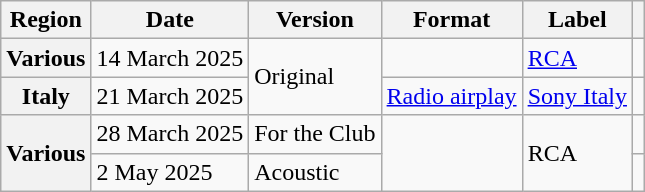<table class="wikitable plainrowheaders">
<tr>
<th scope="col">Region</th>
<th scope="col">Date</th>
<th scope="col">Version</th>
<th scope="col">Format</th>
<th scope="col">Label</th>
<th scope="col"></th>
</tr>
<tr>
<th scope="row">Various</th>
<td>14 March 2025</td>
<td rowspan="2">Original</td>
<td></td>
<td><a href='#'>RCA</a></td>
<td style="text-align:center"></td>
</tr>
<tr>
<th scope="row">Italy</th>
<td>21 March 2025</td>
<td><a href='#'>Radio airplay</a></td>
<td><a href='#'>Sony Italy</a></td>
<td style="text-align:center"></td>
</tr>
<tr>
<th scope="row" rowspan="2">Various</th>
<td>28 March 2025</td>
<td>For the Club</td>
<td rowspan="2"></td>
<td rowspan="2">RCA</td>
<td style="text-align:center"></td>
</tr>
<tr>
<td>2 May 2025</td>
<td>Acoustic</td>
<td style="text-align:center"></td>
</tr>
</table>
